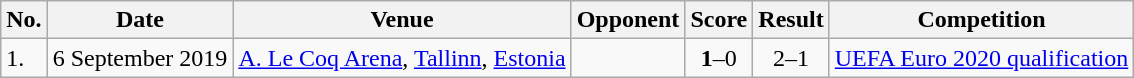<table class="wikitable" style="font-size:100%;">
<tr>
<th>No.</th>
<th>Date</th>
<th>Venue</th>
<th>Opponent</th>
<th>Score</th>
<th>Result</th>
<th>Competition</th>
</tr>
<tr>
<td>1.</td>
<td>6 September 2019</td>
<td><a href='#'>A. Le Coq Arena</a>, <a href='#'>Tallinn</a>, <a href='#'>Estonia</a></td>
<td></td>
<td align=center><strong>1</strong>–0</td>
<td align=center>2–1</td>
<td><a href='#'>UEFA Euro 2020 qualification</a></td>
</tr>
</table>
